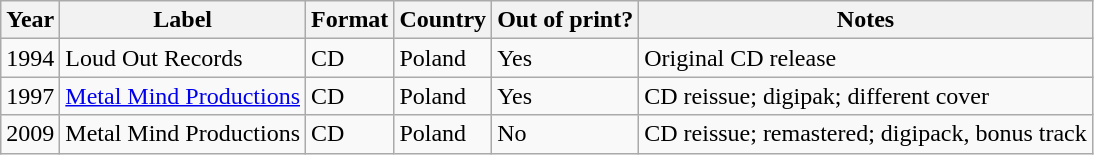<table class="wikitable">
<tr>
<th>Year</th>
<th>Label</th>
<th>Format</th>
<th>Country</th>
<th>Out of print?</th>
<th>Notes</th>
</tr>
<tr>
<td>1994</td>
<td>Loud Out Records</td>
<td>CD</td>
<td>Poland</td>
<td>Yes</td>
<td>Original CD release</td>
</tr>
<tr>
<td>1997</td>
<td><a href='#'>Metal Mind Productions</a></td>
<td>CD</td>
<td>Poland</td>
<td>Yes</td>
<td>CD reissue; digipak; different cover</td>
</tr>
<tr>
<td>2009</td>
<td>Metal Mind Productions</td>
<td>CD</td>
<td>Poland</td>
<td>No</td>
<td>CD reissue; remastered; digipack, bonus track</td>
</tr>
</table>
